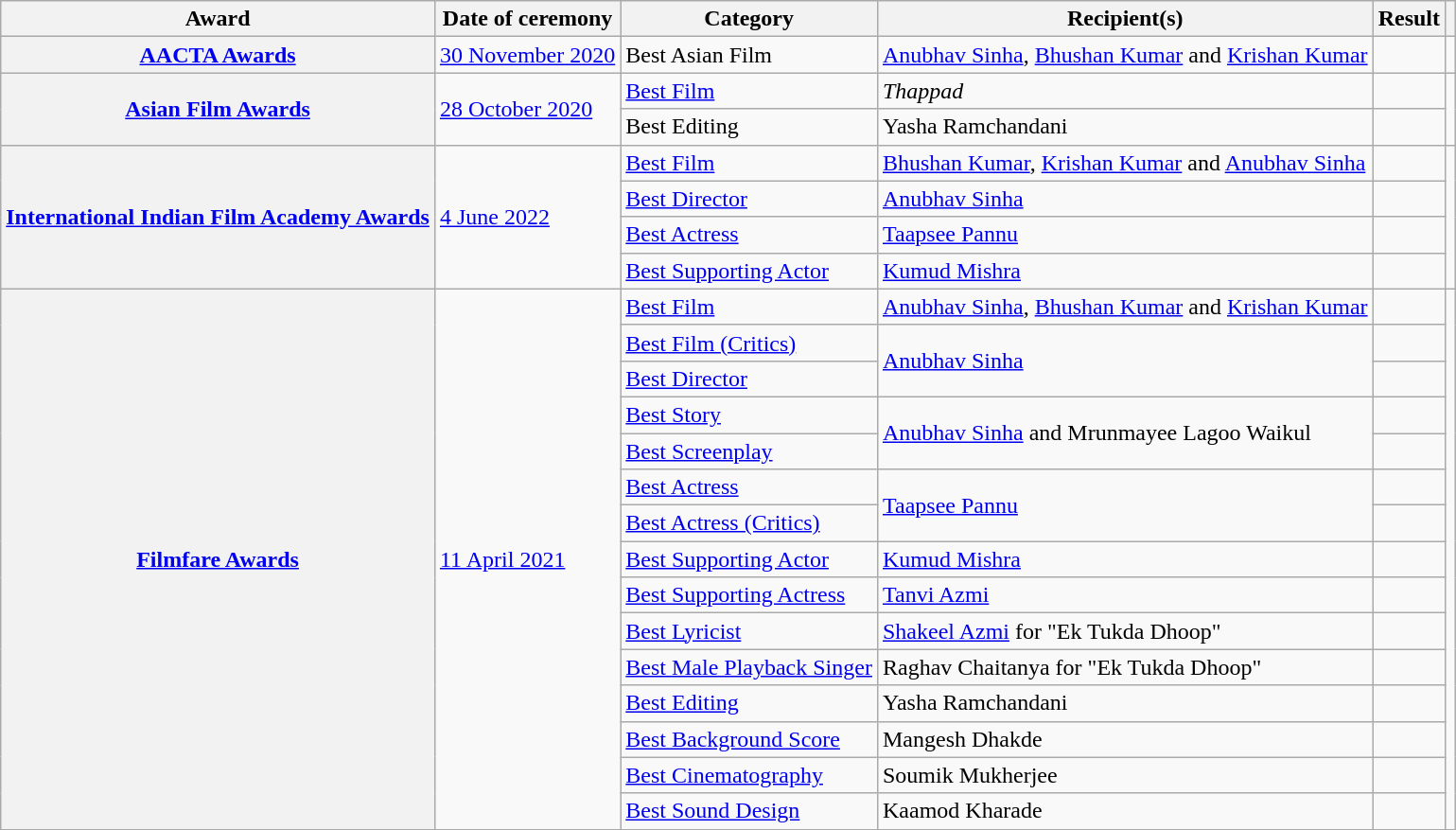<table class="wikitable plainrowheaders sortable">
<tr>
<th>Award</th>
<th>Date of ceremony</th>
<th>Category</th>
<th>Recipient(s)</th>
<th>Result</th>
<th></th>
</tr>
<tr>
<th scope="row"><a href='#'>AACTA Awards</a></th>
<td><a href='#'>30 November 2020</a></td>
<td>Best Asian Film</td>
<td><a href='#'>Anubhav Sinha</a>, <a href='#'>Bhushan Kumar</a> and <a href='#'>Krishan Kumar</a></td>
<td></td>
<td></td>
</tr>
<tr>
<th scope="row" rowspan="2"><a href='#'>Asian Film Awards</a></th>
<td rowspan="2"><a href='#'>28 October 2020</a></td>
<td><a href='#'>Best Film</a></td>
<td><em>Thappad</em></td>
<td></td>
<td rowspan="2"></td>
</tr>
<tr>
<td>Best Editing</td>
<td>Yasha Ramchandani</td>
<td></td>
</tr>
<tr>
<th scope="row" rowspan="4"><a href='#'>International Indian Film Academy Awards</a></th>
<td rowspan="4"><a href='#'>4 June 2022</a></td>
<td><a href='#'>Best Film</a></td>
<td><a href='#'>Bhushan Kumar</a>, <a href='#'>Krishan Kumar</a> and <a href='#'>Anubhav Sinha</a></td>
<td></td>
<td rowspan="4"></td>
</tr>
<tr>
<td><a href='#'>Best Director</a></td>
<td><a href='#'>Anubhav Sinha</a></td>
<td></td>
</tr>
<tr>
<td><a href='#'>Best Actress</a></td>
<td><a href='#'>Taapsee Pannu</a></td>
<td></td>
</tr>
<tr>
<td><a href='#'>Best Supporting Actor</a></td>
<td><a href='#'>Kumud Mishra</a></td>
<td></td>
</tr>
<tr>
<th scope="row" rowspan="15"><a href='#'>Filmfare Awards</a></th>
<td rowspan="15"><a href='#'>11 April 2021</a></td>
<td><a href='#'>Best Film</a></td>
<td><a href='#'>Anubhav Sinha</a>, <a href='#'>Bhushan Kumar</a> and <a href='#'>Krishan Kumar</a></td>
<td></td>
<td rowspan="15"></td>
</tr>
<tr>
<td><a href='#'>Best Film (Critics)</a></td>
<td rowspan="2"><a href='#'>Anubhav Sinha</a></td>
<td></td>
</tr>
<tr>
<td><a href='#'>Best Director</a></td>
<td></td>
</tr>
<tr>
<td><a href='#'>Best Story</a></td>
<td rowspan="2"><a href='#'>Anubhav Sinha</a> and Mrunmayee Lagoo Waikul</td>
<td></td>
</tr>
<tr>
<td><a href='#'>Best Screenplay</a></td>
<td></td>
</tr>
<tr>
<td><a href='#'>Best Actress</a></td>
<td rowspan="2"><a href='#'>Taapsee Pannu</a></td>
<td></td>
</tr>
<tr>
<td><a href='#'>Best Actress (Critics)</a></td>
<td></td>
</tr>
<tr>
<td><a href='#'>Best Supporting Actor</a></td>
<td><a href='#'>Kumud Mishra</a></td>
<td></td>
</tr>
<tr>
<td><a href='#'>Best Supporting Actress</a></td>
<td><a href='#'>Tanvi Azmi</a></td>
<td></td>
</tr>
<tr>
<td><a href='#'>Best Lyricist</a></td>
<td><a href='#'>Shakeel Azmi</a> for "Ek Tukda Dhoop"</td>
<td></td>
</tr>
<tr>
<td><a href='#'>Best Male Playback Singer</a></td>
<td>Raghav Chaitanya for "Ek Tukda Dhoop"</td>
<td></td>
</tr>
<tr>
<td><a href='#'>Best Editing</a></td>
<td>Yasha Ramchandani</td>
<td></td>
</tr>
<tr>
<td><a href='#'>Best Background Score</a></td>
<td>Mangesh Dhakde</td>
<td></td>
</tr>
<tr>
<td><a href='#'>Best Cinematography</a></td>
<td>Soumik Mukherjee</td>
<td></td>
</tr>
<tr>
<td><a href='#'>Best Sound Design</a></td>
<td>Kaamod Kharade</td>
<td></td>
</tr>
<tr>
</tr>
</table>
